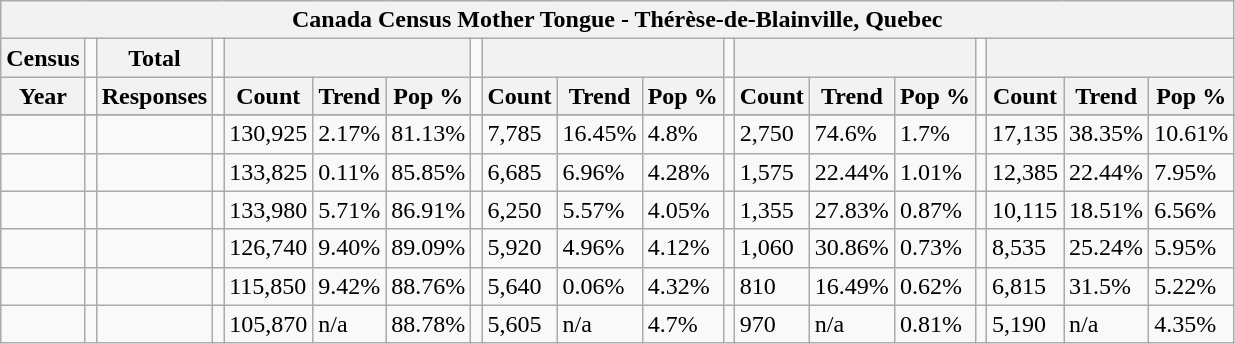<table class="wikitable">
<tr>
<th colspan="19">Canada Census Mother Tongue - Thérèse-de-Blainville, Quebec</th>
</tr>
<tr>
<th>Census</th>
<td></td>
<th>Total</th>
<td colspan="1"></td>
<th colspan="3"></th>
<td colspan="1"></td>
<th colspan="3"></th>
<td colspan="1"></td>
<th colspan="3"></th>
<td colspan="1"></td>
<th colspan="3"></th>
</tr>
<tr>
<th>Year</th>
<td></td>
<th>Responses</th>
<td></td>
<th>Count</th>
<th>Trend</th>
<th>Pop %</th>
<td></td>
<th>Count</th>
<th>Trend</th>
<th>Pop %</th>
<td></td>
<th>Count</th>
<th>Trend</th>
<th>Pop %</th>
<td></td>
<th>Count</th>
<th>Trend</th>
<th>Pop %</th>
</tr>
<tr>
</tr>
<tr>
<td></td>
<td></td>
<td></td>
<td></td>
<td>130,925</td>
<td> 2.17%</td>
<td>81.13%</td>
<td></td>
<td>7,785</td>
<td> 16.45%</td>
<td>4.8%</td>
<td></td>
<td>2,750</td>
<td> 74.6%</td>
<td>1.7%</td>
<td></td>
<td>17,135</td>
<td> 38.35%</td>
<td>10.61%</td>
</tr>
<tr>
<td></td>
<td></td>
<td></td>
<td></td>
<td>133,825</td>
<td> 0.11%</td>
<td>85.85%</td>
<td></td>
<td>6,685</td>
<td> 6.96%</td>
<td>4.28%</td>
<td></td>
<td>1,575</td>
<td> 22.44%</td>
<td>1.01%</td>
<td></td>
<td>12,385</td>
<td> 22.44%</td>
<td>7.95%</td>
</tr>
<tr>
<td></td>
<td></td>
<td></td>
<td></td>
<td>133,980</td>
<td> 5.71%</td>
<td>86.91%</td>
<td></td>
<td>6,250</td>
<td> 5.57%</td>
<td>4.05%</td>
<td></td>
<td>1,355</td>
<td> 27.83%</td>
<td>0.87%</td>
<td></td>
<td>10,115</td>
<td> 18.51%</td>
<td>6.56%</td>
</tr>
<tr>
<td></td>
<td></td>
<td></td>
<td></td>
<td>126,740</td>
<td> 9.40%</td>
<td>89.09%</td>
<td></td>
<td>5,920</td>
<td> 4.96%</td>
<td>4.12%</td>
<td></td>
<td>1,060</td>
<td> 30.86%</td>
<td>0.73%</td>
<td></td>
<td>8,535</td>
<td> 25.24%</td>
<td>5.95%</td>
</tr>
<tr>
<td></td>
<td></td>
<td></td>
<td></td>
<td>115,850</td>
<td> 9.42%</td>
<td>88.76%</td>
<td></td>
<td>5,640</td>
<td> 0.06%</td>
<td>4.32%</td>
<td></td>
<td>810</td>
<td> 16.49%</td>
<td>0.62%</td>
<td></td>
<td>6,815</td>
<td> 31.5%</td>
<td>5.22%</td>
</tr>
<tr>
<td></td>
<td></td>
<td></td>
<td></td>
<td>105,870</td>
<td>n/a</td>
<td>88.78%</td>
<td></td>
<td>5,605</td>
<td>n/a</td>
<td>4.7%</td>
<td></td>
<td>970</td>
<td>n/a</td>
<td>0.81%</td>
<td></td>
<td>5,190</td>
<td>n/a</td>
<td>4.35%</td>
</tr>
</table>
